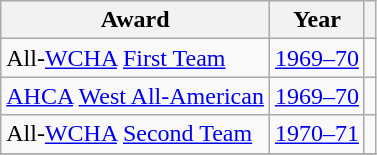<table class="wikitable">
<tr>
<th>Award</th>
<th>Year</th>
<th></th>
</tr>
<tr>
<td>All-<a href='#'>WCHA</a> <a href='#'>First Team</a></td>
<td><a href='#'>1969–70</a></td>
<td></td>
</tr>
<tr>
<td><a href='#'>AHCA</a> <a href='#'>West All-American</a></td>
<td><a href='#'>1969–70</a></td>
<td></td>
</tr>
<tr>
<td>All-<a href='#'>WCHA</a> <a href='#'>Second Team</a></td>
<td><a href='#'>1970–71</a></td>
<td></td>
</tr>
<tr>
</tr>
</table>
